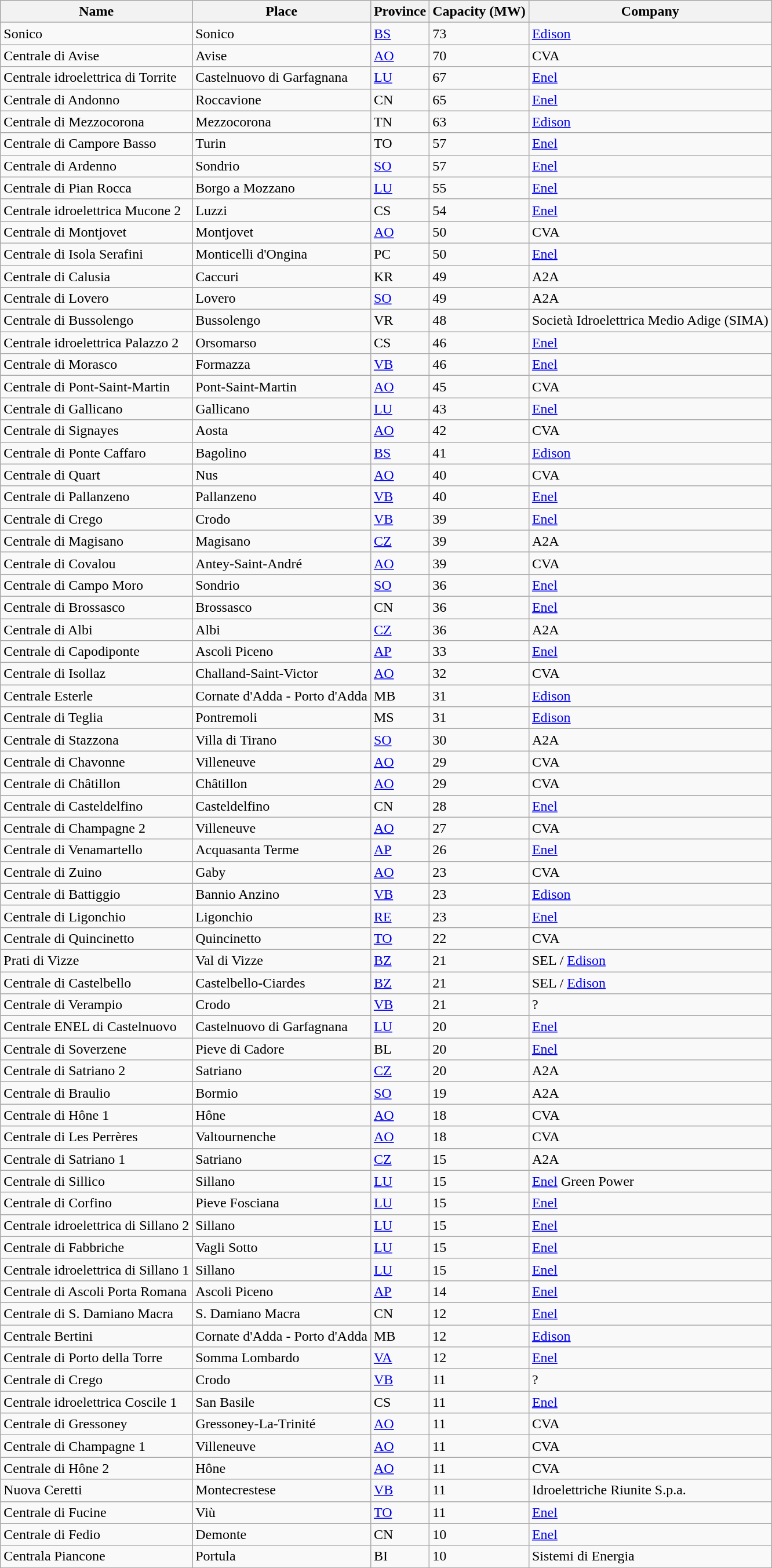<table class="wikitable sortable">
<tr>
<th>Name</th>
<th>Place</th>
<th>Province</th>
<th>Capacity (MW)</th>
<th>Company</th>
</tr>
<tr>
<td>Sonico</td>
<td>Sonico</td>
<td><a href='#'>BS</a></td>
<td>73</td>
<td><a href='#'>Edison</a></td>
</tr>
<tr>
<td>Centrale di Avise</td>
<td>Avise</td>
<td><a href='#'>AO</a></td>
<td>70</td>
<td>CVA</td>
</tr>
<tr>
<td>Centrale idroelettrica di Torrite</td>
<td>Castelnuovo di Garfagnana</td>
<td><a href='#'>LU</a></td>
<td>67</td>
<td><a href='#'>Enel</a></td>
</tr>
<tr>
<td>Centrale di Andonno</td>
<td>Roccavione</td>
<td>CN</td>
<td>65</td>
<td><a href='#'>Enel</a></td>
</tr>
<tr>
<td>Centrale di Mezzocorona</td>
<td>Mezzocorona</td>
<td>TN</td>
<td>63</td>
<td><a href='#'>Edison</a></td>
</tr>
<tr>
<td>Centrale di Campore Basso</td>
<td>Turin</td>
<td>TO</td>
<td>57</td>
<td><a href='#'>Enel</a></td>
</tr>
<tr>
<td>Centrale di Ardenno</td>
<td>Sondrio</td>
<td><a href='#'>SO</a></td>
<td>57</td>
<td><a href='#'>Enel</a></td>
</tr>
<tr>
<td>Centrale di Pian Rocca</td>
<td>Borgo a Mozzano</td>
<td><a href='#'>LU</a></td>
<td>55</td>
<td><a href='#'>Enel</a></td>
</tr>
<tr>
<td>Centrale idroelettrica Mucone 2</td>
<td>Luzzi</td>
<td>CS</td>
<td>54</td>
<td><a href='#'>Enel</a></td>
</tr>
<tr>
<td>Centrale di Montjovet</td>
<td>Montjovet</td>
<td><a href='#'>AO</a></td>
<td>50</td>
<td>CVA</td>
</tr>
<tr>
<td>Centrale di Isola Serafini</td>
<td>Monticelli d'Ongina</td>
<td>PC</td>
<td>50</td>
<td><a href='#'>Enel</a></td>
</tr>
<tr>
<td>Centrale di Calusia</td>
<td>Caccuri</td>
<td>KR</td>
<td>49</td>
<td>A2A</td>
</tr>
<tr>
<td>Centrale di Lovero</td>
<td>Lovero</td>
<td><a href='#'>SO</a></td>
<td>49</td>
<td>A2A</td>
</tr>
<tr>
<td>Centrale di Bussolengo</td>
<td>Bussolengo</td>
<td>VR</td>
<td>48</td>
<td>Società Idroelettrica Medio Adige (SIMA)</td>
</tr>
<tr>
<td>Centrale idroelettrica Palazzo 2</td>
<td>Orsomarso</td>
<td>CS</td>
<td>46</td>
<td><a href='#'>Enel</a></td>
</tr>
<tr>
<td>Centrale di Morasco</td>
<td>Formazza</td>
<td><a href='#'>VB</a></td>
<td>46</td>
<td><a href='#'>Enel</a></td>
</tr>
<tr>
<td>Centrale di Pont-Saint-Martin</td>
<td>Pont-Saint-Martin</td>
<td><a href='#'>AO</a></td>
<td>45</td>
<td>CVA</td>
</tr>
<tr>
<td>Centrale di Gallicano</td>
<td>Gallicano</td>
<td><a href='#'>LU</a></td>
<td>43</td>
<td><a href='#'>Enel</a></td>
</tr>
<tr>
<td>Centrale di Signayes</td>
<td>Aosta</td>
<td><a href='#'>AO</a></td>
<td>42</td>
<td>CVA</td>
</tr>
<tr>
<td>Centrale di Ponte Caffaro</td>
<td>Bagolino</td>
<td><a href='#'>BS</a></td>
<td>41</td>
<td><a href='#'>Edison</a></td>
</tr>
<tr>
<td>Centrale di Quart</td>
<td>Nus</td>
<td><a href='#'>AO</a></td>
<td>40</td>
<td>CVA</td>
</tr>
<tr>
<td>Centrale di Pallanzeno</td>
<td>Pallanzeno</td>
<td><a href='#'>VB</a></td>
<td>40</td>
<td><a href='#'>Enel</a></td>
</tr>
<tr>
<td>Centrale di Crego</td>
<td>Crodo</td>
<td><a href='#'>VB</a></td>
<td>39</td>
<td><a href='#'>Enel</a></td>
</tr>
<tr>
<td>Centrale di Magisano</td>
<td>Magisano</td>
<td><a href='#'>CZ</a></td>
<td>39</td>
<td>A2A</td>
</tr>
<tr>
<td>Centrale di Covalou</td>
<td>Antey-Saint-André</td>
<td><a href='#'>AO</a></td>
<td>39</td>
<td>CVA</td>
</tr>
<tr>
<td>Centrale di Campo Moro</td>
<td>Sondrio</td>
<td><a href='#'>SO</a></td>
<td>36</td>
<td><a href='#'>Enel</a></td>
</tr>
<tr>
<td>Centrale di Brossasco</td>
<td>Brossasco</td>
<td>CN</td>
<td>36</td>
<td><a href='#'>Enel</a></td>
</tr>
<tr>
<td>Centrale di Albi</td>
<td>Albi</td>
<td><a href='#'>CZ</a></td>
<td>36</td>
<td>A2A</td>
</tr>
<tr>
<td>Centrale di Capodiponte</td>
<td>Ascoli Piceno</td>
<td><a href='#'>AP</a></td>
<td>33</td>
<td><a href='#'>Enel</a></td>
</tr>
<tr>
<td>Centrale di Isollaz</td>
<td>Challand-Saint-Victor</td>
<td><a href='#'>AO</a></td>
<td>32</td>
<td>CVA</td>
</tr>
<tr>
<td>Centrale Esterle</td>
<td>Cornate d'Adda - Porto d'Adda</td>
<td>MB</td>
<td>31</td>
<td><a href='#'>Edison</a></td>
</tr>
<tr>
<td>Centrale di Teglia</td>
<td>Pontremoli</td>
<td>MS</td>
<td>31</td>
<td><a href='#'>Edison</a></td>
</tr>
<tr>
<td>Centrale di Stazzona</td>
<td>Villa di Tirano</td>
<td><a href='#'>SO</a></td>
<td>30</td>
<td>A2A</td>
</tr>
<tr>
<td>Centrale di Chavonne</td>
<td>Villeneuve</td>
<td><a href='#'>AO</a></td>
<td>29</td>
<td>CVA</td>
</tr>
<tr>
<td>Centrale di Châtillon</td>
<td>Châtillon</td>
<td><a href='#'>AO</a></td>
<td>29</td>
<td>CVA</td>
</tr>
<tr>
<td>Centrale di Casteldelfino</td>
<td>Casteldelfino</td>
<td>CN</td>
<td>28</td>
<td><a href='#'>Enel</a></td>
</tr>
<tr>
<td>Centrale di Champagne 2</td>
<td>Villeneuve</td>
<td><a href='#'>AO</a></td>
<td>27</td>
<td>CVA</td>
</tr>
<tr>
<td>Centrale di Venamartello</td>
<td>Acquasanta Terme</td>
<td><a href='#'>AP</a></td>
<td>26</td>
<td><a href='#'>Enel</a></td>
</tr>
<tr>
<td>Centrale di Zuino</td>
<td>Gaby</td>
<td><a href='#'>AO</a></td>
<td>23</td>
<td>CVA</td>
</tr>
<tr>
<td>Centrale di Battiggio</td>
<td>Bannio Anzino</td>
<td><a href='#'>VB</a></td>
<td>23</td>
<td><a href='#'>Edison</a></td>
</tr>
<tr>
<td>Centrale di Ligonchio</td>
<td>Ligonchio</td>
<td><a href='#'>RE</a></td>
<td>23</td>
<td><a href='#'>Enel</a></td>
</tr>
<tr>
<td>Centrale di Quincinetto</td>
<td>Quincinetto</td>
<td><a href='#'>TO</a></td>
<td>22</td>
<td>CVA</td>
</tr>
<tr>
<td>Prati di Vizze</td>
<td>Val di Vizze</td>
<td><a href='#'>BZ</a></td>
<td>21</td>
<td>SEL  / <a href='#'>Edison</a></td>
</tr>
<tr>
<td>Centrale di Castelbello</td>
<td>Castelbello-Ciardes</td>
<td><a href='#'>BZ</a></td>
<td>21</td>
<td>SEL  / <a href='#'>Edison</a></td>
</tr>
<tr>
<td>Centrale di Verampio</td>
<td>Crodo</td>
<td><a href='#'>VB</a></td>
<td>21</td>
<td>?</td>
</tr>
<tr>
<td>Centrale ENEL di Castelnuovo</td>
<td>Castelnuovo di Garfagnana</td>
<td><a href='#'>LU</a></td>
<td>20</td>
<td><a href='#'>Enel</a></td>
</tr>
<tr>
<td>Centrale di Soverzene</td>
<td>Pieve di Cadore</td>
<td>BL</td>
<td>20</td>
<td><a href='#'>Enel</a></td>
</tr>
<tr>
<td>Centrale di Satriano 2</td>
<td>Satriano</td>
<td><a href='#'>CZ</a></td>
<td>20</td>
<td>A2A</td>
</tr>
<tr>
<td>Centrale di Braulio</td>
<td>Bormio</td>
<td><a href='#'>SO</a></td>
<td>19</td>
<td>A2A</td>
</tr>
<tr>
<td>Centrale di Hône 1</td>
<td>Hône</td>
<td><a href='#'>AO</a></td>
<td>18</td>
<td>CVA</td>
</tr>
<tr>
<td>Centrale di Les Perrères</td>
<td>Valtournenche</td>
<td><a href='#'>AO</a></td>
<td>18</td>
<td>CVA</td>
</tr>
<tr>
<td>Centrale di Satriano 1</td>
<td>Satriano</td>
<td><a href='#'>CZ</a></td>
<td>15</td>
<td>A2A</td>
</tr>
<tr>
<td>Centrale di Sillico</td>
<td>Sillano</td>
<td><a href='#'>LU</a></td>
<td>15</td>
<td><a href='#'>Enel</a> Green Power</td>
</tr>
<tr>
<td>Centrale di Corfino</td>
<td>Pieve Fosciana</td>
<td><a href='#'>LU</a></td>
<td>15</td>
<td><a href='#'>Enel</a></td>
</tr>
<tr>
<td>Centrale idroelettrica di Sillano 2</td>
<td>Sillano</td>
<td><a href='#'>LU</a></td>
<td>15</td>
<td><a href='#'>Enel</a></td>
</tr>
<tr>
<td>Centrale di Fabbriche</td>
<td>Vagli Sotto</td>
<td><a href='#'>LU</a></td>
<td>15</td>
<td><a href='#'>Enel</a></td>
</tr>
<tr>
<td>Centrale idroelettrica di Sillano 1</td>
<td>Sillano</td>
<td><a href='#'>LU</a></td>
<td>15</td>
<td><a href='#'>Enel</a></td>
</tr>
<tr>
<td>Centrale di Ascoli Porta Romana</td>
<td>Ascoli Piceno</td>
<td><a href='#'>AP</a></td>
<td>14</td>
<td><a href='#'>Enel</a></td>
</tr>
<tr>
<td>Centrale di S. Damiano Macra</td>
<td>S. Damiano Macra</td>
<td>CN</td>
<td>12</td>
<td><a href='#'>Enel</a></td>
</tr>
<tr>
<td>Centrale Bertini</td>
<td>Cornate d'Adda - Porto d'Adda</td>
<td>MB</td>
<td>12</td>
<td><a href='#'>Edison</a></td>
</tr>
<tr>
<td>Centrale di Porto della Torre</td>
<td>Somma Lombardo</td>
<td><a href='#'>VA</a></td>
<td>12</td>
<td><a href='#'>Enel</a></td>
</tr>
<tr>
<td>Centrale di Crego</td>
<td>Crodo</td>
<td><a href='#'>VB</a></td>
<td>11</td>
<td>?</td>
</tr>
<tr>
<td>Centrale idroelettrica Coscile 1</td>
<td>San Basile</td>
<td>CS</td>
<td>11</td>
<td><a href='#'>Enel</a></td>
</tr>
<tr>
<td>Centrale di Gressoney</td>
<td>Gressoney-La-Trinité</td>
<td><a href='#'>AO</a></td>
<td>11</td>
<td>CVA</td>
</tr>
<tr>
<td>Centrale di Champagne 1</td>
<td>Villeneuve</td>
<td><a href='#'>AO</a></td>
<td>11</td>
<td>CVA</td>
</tr>
<tr>
<td>Centrale di Hône 2</td>
<td>Hône</td>
<td><a href='#'>AO</a></td>
<td>11</td>
<td>CVA</td>
</tr>
<tr>
<td>Nuova Ceretti</td>
<td>Montecrestese</td>
<td><a href='#'>VB</a></td>
<td>11</td>
<td>Idroelettriche Riunite S.p.a.</td>
</tr>
<tr>
<td>Centrale di Fucine</td>
<td>Viù</td>
<td><a href='#'>TO</a></td>
<td>11</td>
<td><a href='#'>Enel</a></td>
</tr>
<tr>
<td>Centrale di Fedio</td>
<td>Demonte</td>
<td>CN</td>
<td>10</td>
<td><a href='#'>Enel</a></td>
</tr>
<tr>
<td>Centrala Piancone</td>
<td>Portula</td>
<td>BI</td>
<td>10</td>
<td>Sistemi di Energia</td>
</tr>
</table>
